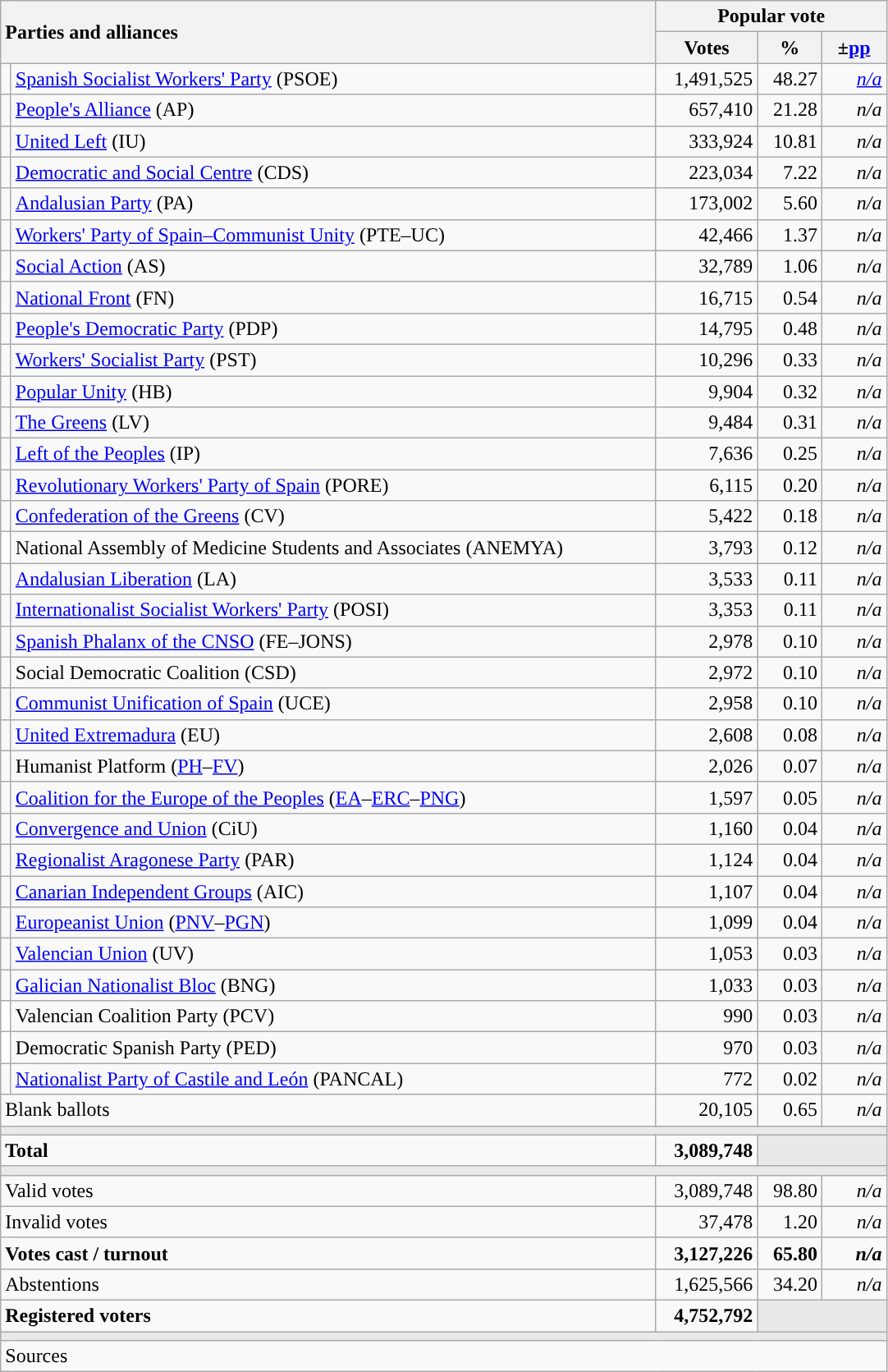<table class="wikitable" style="text-align:right">
<tr>
<th style="text-align:left;" rowspan="2" colspan="2" width="525">Parties and alliances</th>
<th colspan="3">Popular vote</th>
</tr>
<tr>
<th width="75">Votes</th>
<th width="45">%</th>
<th width="45">±<a href='#'>pp</a></th>
</tr>
<tr>
<td width="1" style="color:inherit;background:"></td>
<td align="left"><a href='#'>Spanish Socialist Workers' Party</a> (PSOE)</td>
<td>1,491,525</td>
<td>48.27</td>
<td><em><a href='#'>n/a</a></em></td>
</tr>
<tr>
<td style="color:inherit;background:"></td>
<td align="left"><a href='#'>People's Alliance</a> (AP)</td>
<td>657,410</td>
<td>21.28</td>
<td><em>n/a</em></td>
</tr>
<tr>
<td style="color:inherit;background:"></td>
<td align="left"><a href='#'>United Left</a> (IU)</td>
<td>333,924</td>
<td>10.81</td>
<td><em>n/a</em></td>
</tr>
<tr>
<td style="color:inherit;background:"></td>
<td align="left"><a href='#'>Democratic and Social Centre</a> (CDS)</td>
<td>223,034</td>
<td>7.22</td>
<td><em>n/a</em></td>
</tr>
<tr>
<td style="color:inherit;background:"></td>
<td align="left"><a href='#'>Andalusian Party</a> (PA)</td>
<td>173,002</td>
<td>5.60</td>
<td><em>n/a</em></td>
</tr>
<tr>
<td style="color:inherit;background:"></td>
<td align="left"><a href='#'>Workers' Party of Spain–Communist Unity</a> (PTE–UC)</td>
<td>42,466</td>
<td>1.37</td>
<td><em>n/a</em></td>
</tr>
<tr>
<td style="color:inherit;background:"></td>
<td align="left"><a href='#'>Social Action</a> (AS)</td>
<td>32,789</td>
<td>1.06</td>
<td><em>n/a</em></td>
</tr>
<tr>
<td style="color:inherit;background:"></td>
<td align="left"><a href='#'>National Front</a> (FN)</td>
<td>16,715</td>
<td>0.54</td>
<td><em>n/a</em></td>
</tr>
<tr>
<td style="color:inherit;background:"></td>
<td align="left"><a href='#'>People's Democratic Party</a> (PDP)</td>
<td>14,795</td>
<td>0.48</td>
<td><em>n/a</em></td>
</tr>
<tr>
<td style="color:inherit;background:"></td>
<td align="left"><a href='#'>Workers' Socialist Party</a> (PST)</td>
<td>10,296</td>
<td>0.33</td>
<td><em>n/a</em></td>
</tr>
<tr>
<td style="color:inherit;background:"></td>
<td align="left"><a href='#'>Popular Unity</a> (HB)</td>
<td>9,904</td>
<td>0.32</td>
<td><em>n/a</em></td>
</tr>
<tr>
<td style="color:inherit;background:"></td>
<td align="left"><a href='#'>The Greens</a> (LV)</td>
<td>9,484</td>
<td>0.31</td>
<td><em>n/a</em></td>
</tr>
<tr>
<td style="color:inherit;background:"></td>
<td align="left"><a href='#'>Left of the Peoples</a> (IP)</td>
<td>7,636</td>
<td>0.25</td>
<td><em>n/a</em></td>
</tr>
<tr>
<td style="color:inherit;background:"></td>
<td align="left"><a href='#'>Revolutionary Workers' Party of Spain</a> (PORE)</td>
<td>6,115</td>
<td>0.20</td>
<td><em>n/a</em></td>
</tr>
<tr>
<td style="color:inherit;background:"></td>
<td align="left"><a href='#'>Confederation of the Greens</a> (CV)</td>
<td>5,422</td>
<td>0.18</td>
<td><em>n/a</em></td>
</tr>
<tr>
<td bgcolor="white"></td>
<td align="left">National Assembly of Medicine Students and Associates (ANEMYA)</td>
<td>3,793</td>
<td>0.12</td>
<td><em>n/a</em></td>
</tr>
<tr>
<td style="color:inherit;background:"></td>
<td align="left"><a href='#'>Andalusian Liberation</a> (LA)</td>
<td>3,533</td>
<td>0.11</td>
<td><em>n/a</em></td>
</tr>
<tr>
<td style="color:inherit;background:"></td>
<td align="left"><a href='#'>Internationalist Socialist Workers' Party</a> (POSI)</td>
<td>3,353</td>
<td>0.11</td>
<td><em>n/a</em></td>
</tr>
<tr>
<td style="color:inherit;background:"></td>
<td align="left"><a href='#'>Spanish Phalanx of the CNSO</a> (FE–JONS)</td>
<td>2,978</td>
<td>0.10</td>
<td><em>n/a</em></td>
</tr>
<tr>
<td style="color:inherit;background:"></td>
<td align="left">Social Democratic Coalition (CSD)</td>
<td>2,972</td>
<td>0.10</td>
<td><em>n/a</em></td>
</tr>
<tr>
<td style="color:inherit;background:"></td>
<td align="left"><a href='#'>Communist Unification of Spain</a> (UCE)</td>
<td>2,958</td>
<td>0.10</td>
<td><em>n/a</em></td>
</tr>
<tr>
<td style="color:inherit;background:"></td>
<td align="left"><a href='#'>United Extremadura</a> (EU)</td>
<td>2,608</td>
<td>0.08</td>
<td><em>n/a</em></td>
</tr>
<tr>
<td style="color:inherit;background:"></td>
<td align="left">Humanist Platform (<a href='#'>PH</a>–<a href='#'>FV</a>)</td>
<td>2,026</td>
<td>0.07</td>
<td><em>n/a</em></td>
</tr>
<tr>
<td style="color:inherit;background:"></td>
<td align="left"><a href='#'>Coalition for the Europe of the Peoples</a> (<a href='#'>EA</a>–<a href='#'>ERC</a>–<a href='#'>PNG</a>)</td>
<td>1,597</td>
<td>0.05</td>
<td><em>n/a</em></td>
</tr>
<tr>
<td style="color:inherit;background:"></td>
<td align="left"><a href='#'>Convergence and Union</a> (CiU)</td>
<td>1,160</td>
<td>0.04</td>
<td><em>n/a</em></td>
</tr>
<tr>
<td style="color:inherit;background:"></td>
<td align="left"><a href='#'>Regionalist Aragonese Party</a> (PAR)</td>
<td>1,124</td>
<td>0.04</td>
<td><em>n/a</em></td>
</tr>
<tr>
<td style="color:inherit;background:"></td>
<td align="left"><a href='#'>Canarian Independent Groups</a> (AIC)</td>
<td>1,107</td>
<td>0.04</td>
<td><em>n/a</em></td>
</tr>
<tr>
<td style="color:inherit;background:"></td>
<td align="left"><a href='#'>Europeanist Union</a> (<a href='#'>PNV</a>–<a href='#'>PGN</a>)</td>
<td>1,099</td>
<td>0.04</td>
<td><em>n/a</em></td>
</tr>
<tr>
<td style="color:inherit;background:"></td>
<td align="left"><a href='#'>Valencian Union</a> (UV)</td>
<td>1,053</td>
<td>0.03</td>
<td><em>n/a</em></td>
</tr>
<tr>
<td style="color:inherit;background:"></td>
<td align="left"><a href='#'>Galician Nationalist Bloc</a> (BNG)</td>
<td>1,033</td>
<td>0.03</td>
<td><em>n/a</em></td>
</tr>
<tr>
<td bgcolor="white"></td>
<td align="left">Valencian Coalition Party (PCV)</td>
<td>990</td>
<td>0.03</td>
<td><em>n/a</em></td>
</tr>
<tr>
<td bgcolor="white"></td>
<td align="left">Democratic Spanish Party (PED)</td>
<td>970</td>
<td>0.03</td>
<td><em>n/a</em></td>
</tr>
<tr>
<td style="color:inherit;background:"></td>
<td align="left"><a href='#'>Nationalist Party of Castile and León</a> (PANCAL)</td>
<td>772</td>
<td>0.02</td>
<td><em>n/a</em></td>
</tr>
<tr>
<td align="left" colspan="2">Blank ballots</td>
<td>20,105</td>
<td>0.65</td>
<td><em>n/a</em></td>
</tr>
<tr>
<td colspan="5" bgcolor="#E9E9E9"></td>
</tr>
<tr style="font-weight:bold;">
<td align="left" colspan="2">Total</td>
<td>3,089,748</td>
<td bgcolor="#E9E9E9" colspan="2"></td>
</tr>
<tr>
<td colspan="5" bgcolor="#E9E9E9"></td>
</tr>
<tr>
<td align="left" colspan="2">Valid votes</td>
<td>3,089,748</td>
<td>98.80</td>
<td><em>n/a</em></td>
</tr>
<tr>
<td align="left" colspan="2">Invalid votes</td>
<td>37,478</td>
<td>1.20</td>
<td><em>n/a</em></td>
</tr>
<tr style="font-weight:bold;">
<td align="left" colspan="2">Votes cast / turnout</td>
<td>3,127,226</td>
<td>65.80</td>
<td><em>n/a</em></td>
</tr>
<tr>
<td align="left" colspan="2">Abstentions</td>
<td>1,625,566</td>
<td>34.20</td>
<td><em>n/a</em></td>
</tr>
<tr style="font-weight:bold;">
<td align="left" colspan="2">Registered voters</td>
<td>4,752,792</td>
<td bgcolor="#E9E9E9" colspan="2"></td>
</tr>
<tr>
<td colspan="5" bgcolor="#E9E9E9"></td>
</tr>
<tr>
<td align="left" colspan="5">Sources</td>
</tr>
</table>
